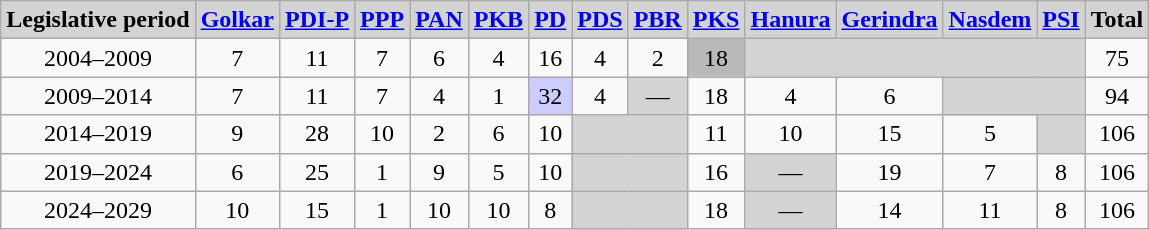<table class="wikitable" style="text-align:center">
<tr bgcolor=#D3D3D3>
<td><strong>Legislative period</strong></td>
<td><strong><a href='#'>Golkar</a></strong></td>
<td><strong><a href='#'>PDI-P</a></strong></td>
<td><strong><a href='#'>PPP</a></strong></td>
<td><strong><a href='#'>PAN</a></strong></td>
<td><strong><a href='#'>PKB</a></strong></td>
<td><strong><a href='#'>PD</a></strong></td>
<td><strong><a href='#'>PDS</a></strong></td>
<td><strong><a href='#'>PBR</a></strong></td>
<td><strong><a href='#'>PKS</a></strong></td>
<td><strong><a href='#'>Hanura</a></strong></td>
<td><strong><a href='#'>Gerindra</a></strong></td>
<td><strong><a href='#'>Nasdem</a></strong></td>
<td><strong><a href='#'>PSI</a></strong></td>
<td><strong>Total</strong></td>
</tr>
<tr>
<td>2004–2009</td>
<td>7</td>
<td>11</td>
<td>7</td>
<td>6</td>
<td>4</td>
<td>16</td>
<td>4</td>
<td>2</td>
<td bgcolor=#BAB9B9>18</td>
<td colspan=4 bgcolor=#D3D3D3></td>
<td>75</td>
</tr>
<tr>
<td>2009–2014</td>
<td>7</td>
<td>11</td>
<td>7</td>
<td>4</td>
<td>1</td>
<td bgcolor=#CCCCFF>32</td>
<td>4</td>
<td bgcolor=#D3D3D3>—</td>
<td>18</td>
<td>4</td>
<td>6</td>
<td colspan=2 bgcolor=#D3D3D3></td>
<td>94</td>
</tr>
<tr>
<td>2014–2019</td>
<td>9</td>
<td bgcolor=>28</td>
<td>10</td>
<td>2</td>
<td>6</td>
<td>10</td>
<td colspan=2 bgcolor=#D3D3D3></td>
<td>11</td>
<td>10</td>
<td>15</td>
<td>5</td>
<td bgcolor=#D3D3D3></td>
<td>106</td>
</tr>
<tr>
<td>2019–2024</td>
<td>6</td>
<td bgcolor=>25</td>
<td>1</td>
<td>9</td>
<td>5</td>
<td>10</td>
<td colspan=2 bgcolor=#D3D3D3></td>
<td>16</td>
<td bgcolor=#D3D3D3>—</td>
<td>19</td>
<td>7</td>
<td>8</td>
<td>106</td>
</tr>
<tr>
<td>2024–2029</td>
<td>10</td>
<td>15</td>
<td>1</td>
<td>10</td>
<td>10</td>
<td>8</td>
<td colspan=2 bgcolor=#D3D3D3></td>
<td bgcolor=>18</td>
<td bgcolor=#D3D3D3>—</td>
<td>14</td>
<td>11</td>
<td>8</td>
<td>106</td>
</tr>
</table>
